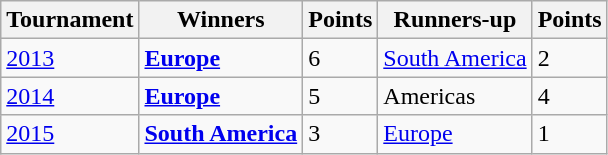<table class="wikitable">
<tr>
<th>Tournament</th>
<th>Winners</th>
<th>Points</th>
<th>Runners-up</th>
<th>Points</th>
</tr>
<tr>
<td><a href='#'>2013</a></td>
<td><strong><a href='#'>Europe</a></strong></td>
<td>6</td>
<td><a href='#'>South America</a></td>
<td>2</td>
</tr>
<tr>
<td><a href='#'>2014</a></td>
<td><strong><a href='#'>Europe</a></strong></td>
<td>5</td>
<td>Americas</td>
<td>4</td>
</tr>
<tr>
<td><a href='#'>2015</a></td>
<td><strong><a href='#'>South America</a></strong></td>
<td>3</td>
<td><a href='#'>Europe</a></td>
<td>1</td>
</tr>
</table>
